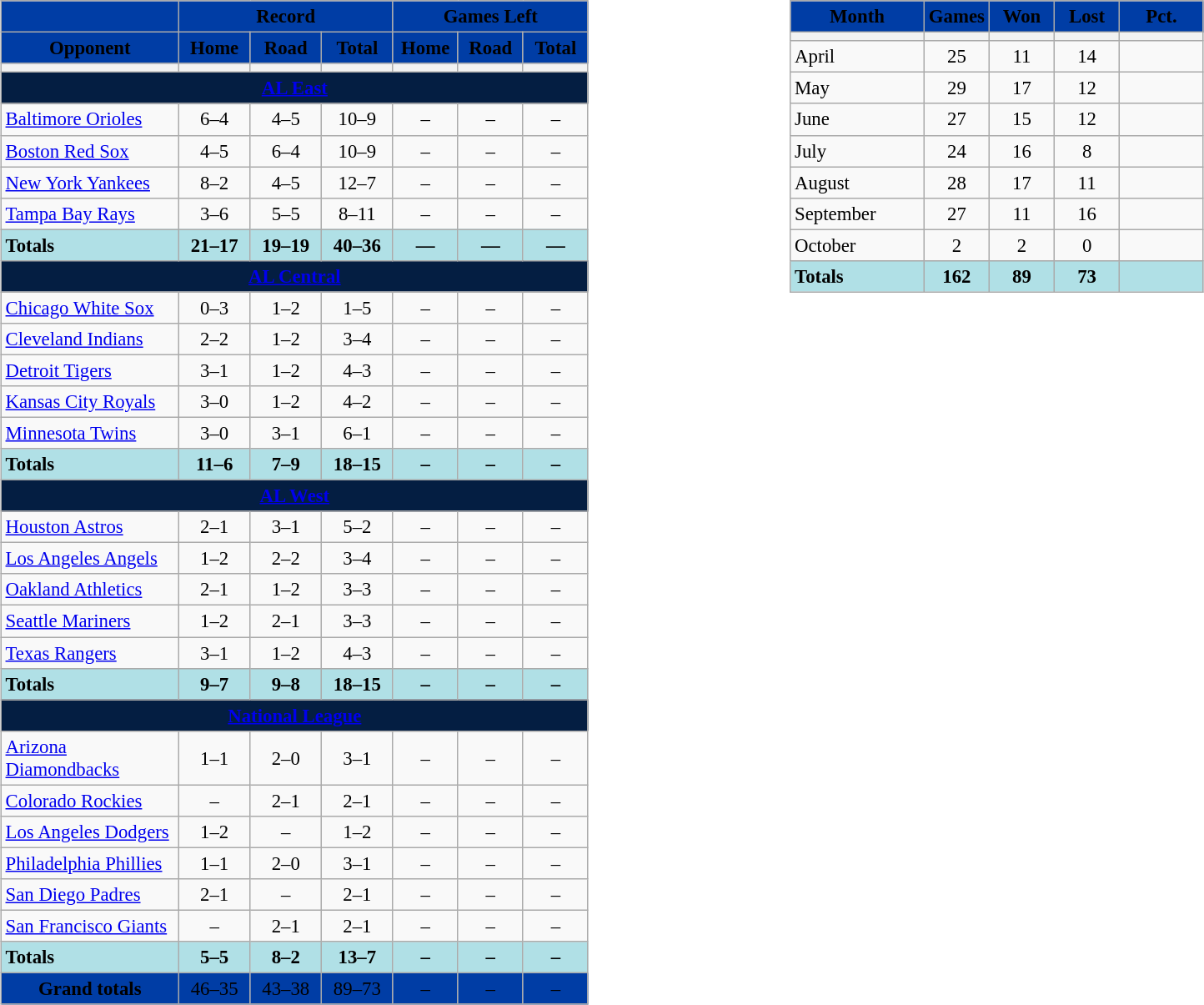<table style="width:100%;">
<tr>
<td style="width:50%; vertical-align:top;"><br><table class="wikitable" style="font-size: 95%; text-align: center;">
<tr>
<th style="background:#003DA5;" color:white;"></th>
<th colspan=3 style=background:#003DA5; color:white;"><span>Record</span></th>
<th colspan=3 style=background:#003DA5; color:white;"><span>Games Left</span></th>
</tr>
<tr>
<th ! style="background:#003DA5;" color:white;"><span>Opponent</span></th>
<th ! style="background:#003DA5;" color:white;"><span>Home</span></th>
<th ! style="background:#003DA5;" color:white;"><span>Road</span></th>
<th ! style="background:#003DA5;" color:white;"><span>Total</span></th>
<th ! style="background:#003DA5;" color:white;"><span>Home</span></th>
<th ! style="background:#003DA5;" color:white;"><span>Road</span></th>
<th ! style="background:#003DA5;" color:white;"><span>Total</span></th>
</tr>
<tr>
<th width=135></th>
<th width=50></th>
<th width=50></th>
<th width=50></th>
<th width=45></th>
<th width=45></th>
<th width=45></th>
</tr>
<tr>
<td colspan="11"  style="text-align:center; background:#041E42;" color:white;><strong><a href='#'><span>AL East</span></a></strong></td>
</tr>
<tr>
<td style="text-align:left;"><a href='#'>Baltimore Orioles</a></td>
<td>6–4</td>
<td>4–5</td>
<td>10–9</td>
<td>–</td>
<td>–</td>
<td>–</td>
</tr>
<tr>
<td style="text-align:left;"><a href='#'>Boston Red Sox</a></td>
<td>4–5</td>
<td>6–4</td>
<td>10–9</td>
<td>–</td>
<td>–</td>
<td>–</td>
</tr>
<tr>
<td style="text-align:left;"><a href='#'>New York Yankees</a></td>
<td>8–2</td>
<td>4–5</td>
<td>12–7</td>
<td>–</td>
<td>–</td>
<td>–</td>
</tr>
<tr>
<td style="text-align:left;"><a href='#'>Tampa Bay Rays</a></td>
<td>3–6</td>
<td>5–5</td>
<td>8–11</td>
<td>–</td>
<td>–</td>
<td>–</td>
</tr>
<tr style="font-weight:bold; background:powderblue;">
<td style="text-align:left;">Totals</td>
<td>21–17</td>
<td>19–19</td>
<td>40–36</td>
<td>—</td>
<td>—</td>
<td>—</td>
</tr>
<tr>
<td colspan="11"  style="text-align:center; background:#041E42;" color:white;><strong><a href='#'><span>AL Central</span></a></strong></td>
</tr>
<tr>
<td style="text-align:left;"><a href='#'>Chicago White Sox</a></td>
<td>0–3</td>
<td>1–2</td>
<td>1–5</td>
<td>–</td>
<td>–</td>
<td>–</td>
</tr>
<tr>
<td style="text-align:left;"><a href='#'>Cleveland Indians</a></td>
<td>2–2</td>
<td>1–2</td>
<td>3–4</td>
<td>–</td>
<td>–</td>
<td>–</td>
</tr>
<tr>
<td style="text-align:left;"><a href='#'>Detroit Tigers</a></td>
<td>3–1</td>
<td>1–2</td>
<td>4–3</td>
<td>–</td>
<td>–</td>
<td>–</td>
</tr>
<tr>
<td style="text-align:left;"><a href='#'>Kansas City Royals</a></td>
<td>3–0</td>
<td>1–2</td>
<td>4–2</td>
<td>–</td>
<td>–</td>
<td>–</td>
</tr>
<tr>
<td style="text-align:left;"><a href='#'>Minnesota Twins</a></td>
<td>3–0</td>
<td>3–1</td>
<td>6–1</td>
<td>–</td>
<td>–</td>
<td>–</td>
</tr>
<tr style="font-weight:bold; background:powderblue;">
<td style="text-align:left;">Totals</td>
<td>11–6</td>
<td>7–9</td>
<td>18–15</td>
<td>–</td>
<td>–</td>
<td>–</td>
</tr>
<tr>
<td colspan="11"  style="text-align:center; background:#041E42;" color:white;><strong><a href='#'><span>AL West</span></a></strong></td>
</tr>
<tr>
<td style="text-align:left;"><a href='#'>Houston Astros</a></td>
<td>2–1</td>
<td>3–1</td>
<td>5–2</td>
<td>–</td>
<td>–</td>
<td>–</td>
</tr>
<tr>
<td style="text-align:left;"><a href='#'>Los Angeles Angels</a></td>
<td>1–2</td>
<td>2–2</td>
<td>3–4</td>
<td>–</td>
<td>–</td>
<td>–</td>
</tr>
<tr>
<td style="text-align:left;"><a href='#'>Oakland Athletics</a></td>
<td>2–1</td>
<td>1–2</td>
<td>3–3</td>
<td>–</td>
<td>–</td>
<td>–</td>
</tr>
<tr>
<td style="text-align:left;"><a href='#'>Seattle Mariners</a></td>
<td>1–2</td>
<td>2–1</td>
<td>3–3</td>
<td>–</td>
<td>–</td>
<td>–</td>
</tr>
<tr>
<td style="text-align:left;"><a href='#'>Texas Rangers</a></td>
<td>3–1</td>
<td>1–2</td>
<td>4–3</td>
<td>–</td>
<td>–</td>
<td>–</td>
</tr>
<tr style="font-weight:bold; background:powderblue;">
<td style="text-align:left;">Totals</td>
<td>9–7</td>
<td>9–8</td>
<td>18–15</td>
<td>–</td>
<td>–</td>
<td>–</td>
</tr>
<tr>
<td colspan="11"  style="text-align:center; background:#041E42;" color:white;><strong><a href='#'><span>National League</span></a></strong></td>
</tr>
<tr>
<td style="text-align:left;"><a href='#'>Arizona Diamondbacks</a></td>
<td>1–1</td>
<td>2–0</td>
<td>3–1</td>
<td>–</td>
<td>–</td>
<td>–</td>
</tr>
<tr>
<td style="text-align:left;"><a href='#'>Colorado Rockies</a></td>
<td>–</td>
<td>2–1</td>
<td>2–1</td>
<td>–</td>
<td>–</td>
<td>–</td>
</tr>
<tr>
<td style="text-align:left;"><a href='#'>Los Angeles Dodgers</a></td>
<td>1–2</td>
<td>–</td>
<td>1–2</td>
<td>–</td>
<td>–</td>
<td>–</td>
</tr>
<tr>
<td style="text-align:left;"><a href='#'>Philadelphia Phillies</a></td>
<td>1–1</td>
<td>2–0</td>
<td>3–1</td>
<td>–</td>
<td>–</td>
<td>–</td>
</tr>
<tr>
<td style="text-align:left;"><a href='#'>San Diego Padres</a></td>
<td>2–1</td>
<td>–</td>
<td>2–1</td>
<td>–</td>
<td>–</td>
<td>–</td>
</tr>
<tr>
<td style="text-align:left;"><a href='#'>San Francisco Giants</a></td>
<td>–</td>
<td>2–1</td>
<td>2–1</td>
<td>–</td>
<td>–</td>
<td>–</td>
</tr>
<tr style="font-weight:bold; background:powderblue;">
<td style="text-align:left;"><strong>Totals</strong></td>
<td>5–5</td>
<td>8–2</td>
<td>13–7</td>
<td>–</td>
<td>–</td>
<td>–</td>
</tr>
<tr style=background:#003DA5; color:white;">
<td><span><strong>Grand totals</strong></span></td>
<td><span> 46–35 </span></td>
<td><span> 43–38 </span></td>
<td><span> 89–73 </span></td>
<td><span>–</span></td>
<td><span>–</span></td>
<td><span>–</span></td>
</tr>
</table>
</td>
<td style="width:50%; vertical-align:top;"><br><table class="wikitable" style="font-size: 95%; text-align: center;">
<tr>
<th style="background:#003DA5;" color:white;"><span>Month</span></th>
<th style="background:#003DA5;" color:white;"><span>Games</span></th>
<th style="background:#003DA5;" color:white;"><span>Won</span></th>
<th style="background:#003DA5;" color:white;"><span>Lost</span></th>
<th style="background:#003DA5;" color:white;"><span>Pct.</span></th>
</tr>
<tr>
<th style="width:100px;"></th>
<th width="45"></th>
<th width="45"></th>
<th width="45"></th>
<th width="60"></th>
</tr>
<tr>
<td style="text-align:left;">April</td>
<td>25</td>
<td>11</td>
<td>14</td>
<td></td>
</tr>
<tr>
<td style="text-align:left;">May</td>
<td>29</td>
<td>17</td>
<td>12</td>
<td></td>
</tr>
<tr>
<td style="text-align:left;">June</td>
<td>27</td>
<td>15</td>
<td>12</td>
<td></td>
</tr>
<tr>
<td style="text-align:left;">July</td>
<td>24</td>
<td>16</td>
<td>8</td>
<td></td>
</tr>
<tr>
<td style="text-align:left;">August</td>
<td>28</td>
<td>17</td>
<td>11</td>
<td></td>
</tr>
<tr>
<td style="text-align:left;">September</td>
<td>27</td>
<td>11</td>
<td>16</td>
<td></td>
</tr>
<tr>
<td style="text-align:left;">October</td>
<td>2</td>
<td>2</td>
<td>0</td>
<td></td>
</tr>
<tr style="font-weight:bold; background:powderblue;">
<td style="text-align:left;">Totals</td>
<td>162</td>
<td>89</td>
<td>73</td>
<td></td>
</tr>
</table>
</td>
</tr>
</table>
